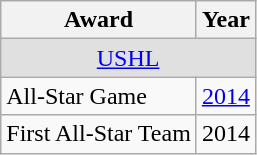<table class="wikitable">
<tr>
<th>Award</th>
<th>Year</th>
</tr>
<tr ALIGN="center" bgcolor="#e0e0e0">
<td colspan="3"><a href='#'>USHL</a></td>
</tr>
<tr>
<td>All-Star Game</td>
<td><a href='#'>2014</a></td>
</tr>
<tr>
<td>First All-Star Team</td>
<td>2014</td>
</tr>
</table>
